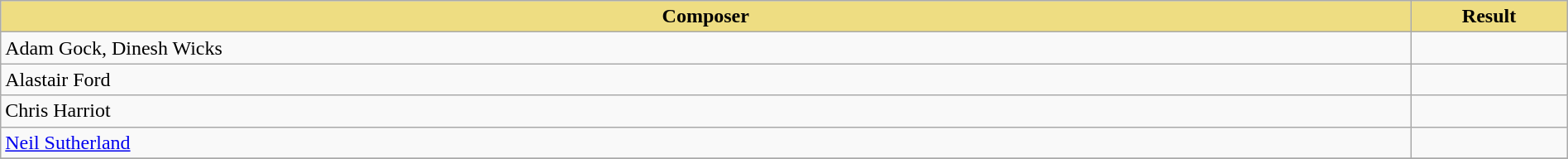<table class="wikitable" width=100%>
<tr>
<th style="width:90%;background:#EEDD82;">Composer</th>
<th style="width:10%;background:#EEDD82;">Result<br></th>
</tr>
<tr>
<td>Adam Gock, Dinesh Wicks</td>
<td></td>
</tr>
<tr>
<td>Alastair Ford</td>
<td></td>
</tr>
<tr>
<td>Chris Harriot</td>
<td></td>
</tr>
<tr>
<td><a href='#'>Neil Sutherland</a></td>
<td></td>
</tr>
<tr>
</tr>
</table>
